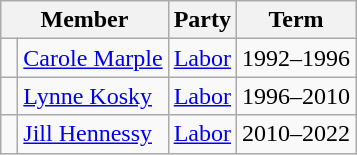<table class="wikitable">
<tr>
<th colspan="2">Member</th>
<th>Party</th>
<th>Term</th>
</tr>
<tr>
<td> </td>
<td><a href='#'>Carole Marple</a></td>
<td><a href='#'>Labor</a></td>
<td>1992–1996</td>
</tr>
<tr>
<td> </td>
<td><a href='#'>Lynne Kosky</a></td>
<td><a href='#'>Labor</a></td>
<td>1996–2010</td>
</tr>
<tr>
<td> </td>
<td><a href='#'>Jill Hennessy</a></td>
<td><a href='#'>Labor</a></td>
<td>2010–2022</td>
</tr>
</table>
